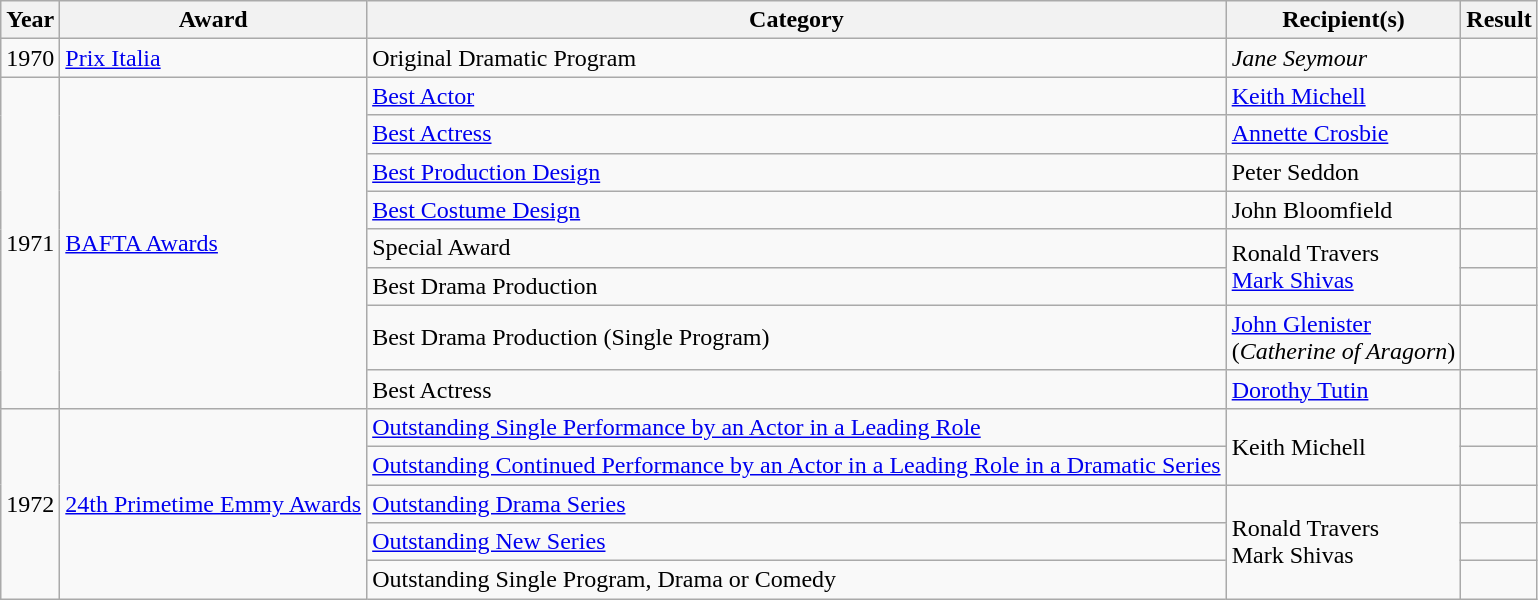<table class="wikitable unsortable plainrowheaders">
<tr>
<th scope="col">Year</th>
<th scope="col">Award</th>
<th scope="col">Category</th>
<th scope="col">Recipient(s)</th>
<th scope="col">Result</th>
</tr>
<tr>
<td>1970</td>
<td><a href='#'>Prix Italia</a></td>
<td>Original Dramatic Program</td>
<td><em>Jane Seymour</em></td>
<td></td>
</tr>
<tr>
<td rowspan="8">1971</td>
<td rowspan="8"><a href='#'>BAFTA Awards</a></td>
<td><a href='#'>Best Actor</a></td>
<td><a href='#'>Keith Michell</a></td>
<td></td>
</tr>
<tr>
<td><a href='#'>Best Actress</a></td>
<td><a href='#'>Annette Crosbie</a></td>
<td></td>
</tr>
<tr>
<td><a href='#'>Best Production Design</a></td>
<td>Peter Seddon</td>
<td></td>
</tr>
<tr>
<td><a href='#'>Best Costume Design</a></td>
<td>John Bloomfield</td>
<td></td>
</tr>
<tr>
<td>Special Award</td>
<td rowspan="2">Ronald Travers<br><a href='#'>Mark Shivas</a></td>
<td></td>
</tr>
<tr>
<td>Best Drama Production</td>
<td></td>
</tr>
<tr>
<td>Best Drama Production (Single Program)</td>
<td><a href='#'>John Glenister</a><br>(<em>Catherine of Aragorn</em>)</td>
<td></td>
</tr>
<tr>
<td>Best Actress</td>
<td><a href='#'>Dorothy Tutin</a></td>
<td></td>
</tr>
<tr>
<td rowspan="5">1972</td>
<td rowspan="5"><a href='#'>24th Primetime Emmy Awards</a></td>
<td><a href='#'>Outstanding Single Performance by an Actor in a Leading Role</a></td>
<td rowspan="2">Keith Michell</td>
<td></td>
</tr>
<tr>
<td><a href='#'>Outstanding Continued Performance by an Actor in a Leading Role in a Dramatic Series</a></td>
<td></td>
</tr>
<tr>
<td><a href='#'>Outstanding Drama Series</a></td>
<td rowspan="3">Ronald Travers<br>Mark Shivas</td>
<td></td>
</tr>
<tr>
<td><a href='#'>Outstanding New Series</a></td>
<td></td>
</tr>
<tr>
<td>Outstanding Single Program, Drama or Comedy</td>
<td></td>
</tr>
</table>
